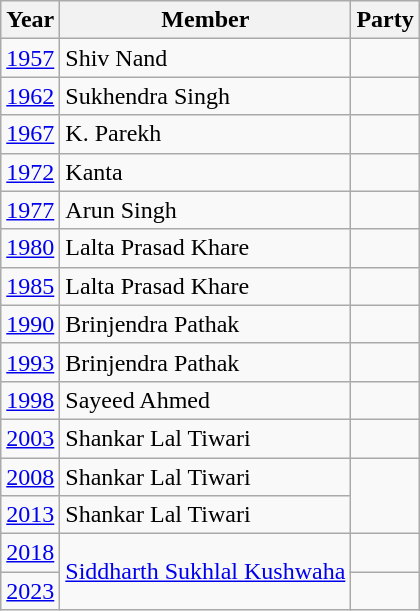<table class="wikitable sortable">
<tr>
<th>Year</th>
<th>Member</th>
<th colspan="2">Party</th>
</tr>
<tr>
<td><a href='#'>1957</a></td>
<td>Shiv Nand</td>
<td></td>
</tr>
<tr>
<td><a href='#'>1962</a></td>
<td>Sukhendra Singh</td>
<td></td>
</tr>
<tr>
<td><a href='#'>1967</a></td>
<td>K. Parekh</td>
<td></td>
</tr>
<tr>
<td><a href='#'>1972</a></td>
<td>Kanta</td>
</tr>
<tr>
<td><a href='#'>1977</a></td>
<td>Arun Singh</td>
<td></td>
</tr>
<tr>
<td><a href='#'>1980</a></td>
<td>Lalta Prasad Khare</td>
<td></td>
</tr>
<tr>
<td><a href='#'>1985</a></td>
<td>Lalta Prasad Khare</td>
<td></td>
</tr>
<tr>
<td><a href='#'>1990</a></td>
<td>Brinjendra Pathak</td>
<td></td>
</tr>
<tr>
<td><a href='#'>1993</a></td>
<td>Brinjendra Pathak</td>
</tr>
<tr>
<td><a href='#'>1998</a></td>
<td>Sayeed Ahmed</td>
<td></td>
</tr>
<tr>
<td><a href='#'>2003</a></td>
<td>Shankar Lal Tiwari</td>
<td></td>
</tr>
<tr>
<td><a href='#'>2008</a></td>
<td>Shankar Lal Tiwari</td>
</tr>
<tr>
<td><a href='#'>2013</a></td>
<td>Shankar Lal Tiwari</td>
</tr>
<tr>
<td><a href='#'>2018</a></td>
<td rowspan="2"><a href='#'>Siddharth Sukhlal Kushwaha</a></td>
<td></td>
</tr>
<tr>
<td><a href='#'>2023</a></td>
</tr>
</table>
